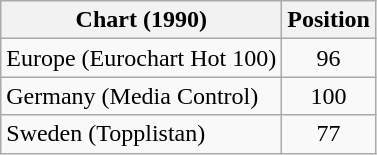<table class="wikitable sortable">
<tr>
<th>Chart (1990)</th>
<th>Position</th>
</tr>
<tr>
<td>Europe (Eurochart Hot 100)</td>
<td align="center">96</td>
</tr>
<tr>
<td>Germany (Media Control)</td>
<td align="center">100</td>
</tr>
<tr>
<td>Sweden (Topplistan)</td>
<td align="center">77</td>
</tr>
</table>
